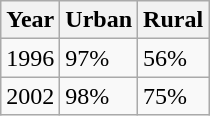<table class="wikitable" border="1">
<tr>
<th>Year</th>
<th>Urban</th>
<th>Rural</th>
</tr>
<tr>
<td>1996</td>
<td>97%</td>
<td>56%</td>
</tr>
<tr>
<td>2002</td>
<td>98%</td>
<td>75%</td>
</tr>
</table>
